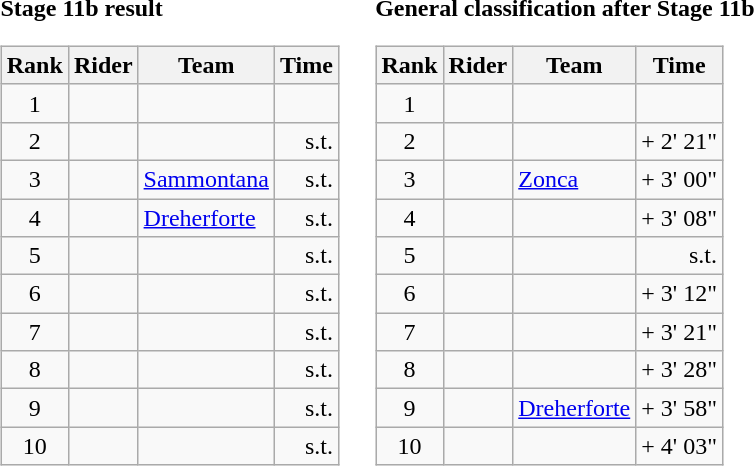<table>
<tr>
<td><strong>Stage 11b result</strong><br><table class="wikitable">
<tr>
<th scope="col">Rank</th>
<th scope="col">Rider</th>
<th scope="col">Team</th>
<th scope="col">Time</th>
</tr>
<tr>
<td style="text-align:center;">1</td>
<td></td>
<td></td>
<td style="text-align:right;"></td>
</tr>
<tr>
<td style="text-align:center;">2</td>
<td></td>
<td></td>
<td style="text-align:right;">s.t.</td>
</tr>
<tr>
<td style="text-align:center;">3</td>
<td></td>
<td><a href='#'>Sammontana</a></td>
<td style="text-align:right;">s.t.</td>
</tr>
<tr>
<td style="text-align:center;">4</td>
<td></td>
<td><a href='#'>Dreherforte</a></td>
<td style="text-align:right;">s.t.</td>
</tr>
<tr>
<td style="text-align:center;">5</td>
<td></td>
<td></td>
<td style="text-align:right;">s.t.</td>
</tr>
<tr>
<td style="text-align:center;">6</td>
<td></td>
<td></td>
<td style="text-align:right;">s.t.</td>
</tr>
<tr>
<td style="text-align:center;">7</td>
<td></td>
<td></td>
<td style="text-align:right;">s.t.</td>
</tr>
<tr>
<td style="text-align:center;">8</td>
<td></td>
<td></td>
<td style="text-align:right;">s.t.</td>
</tr>
<tr>
<td style="text-align:center;">9</td>
<td></td>
<td></td>
<td style="text-align:right;">s.t.</td>
</tr>
<tr>
<td style="text-align:center;">10</td>
<td></td>
<td></td>
<td style="text-align:right;">s.t.</td>
</tr>
</table>
</td>
<td></td>
<td><strong>General classification after Stage 11b</strong><br><table class="wikitable">
<tr>
<th scope="col">Rank</th>
<th scope="col">Rider</th>
<th scope="col">Team</th>
<th scope="col">Time</th>
</tr>
<tr>
<td style="text-align:center;">1</td>
<td></td>
<td></td>
<td style="text-align:right;"></td>
</tr>
<tr>
<td style="text-align:center;">2</td>
<td></td>
<td></td>
<td style="text-align:right;">+ 2' 21"</td>
</tr>
<tr>
<td style="text-align:center;">3</td>
<td></td>
<td><a href='#'>Zonca</a></td>
<td style="text-align:right;">+ 3' 00"</td>
</tr>
<tr>
<td style="text-align:center;">4</td>
<td></td>
<td></td>
<td style="text-align:right;">+ 3' 08"</td>
</tr>
<tr>
<td style="text-align:center;">5</td>
<td></td>
<td></td>
<td style="text-align:right;">s.t.</td>
</tr>
<tr>
<td style="text-align:center;">6</td>
<td></td>
<td></td>
<td style="text-align:right;">+ 3' 12"</td>
</tr>
<tr>
<td style="text-align:center;">7</td>
<td></td>
<td></td>
<td style="text-align:right;">+ 3' 21"</td>
</tr>
<tr>
<td style="text-align:center;">8</td>
<td></td>
<td></td>
<td style="text-align:right;">+ 3' 28"</td>
</tr>
<tr>
<td style="text-align:center;">9</td>
<td></td>
<td><a href='#'>Dreherforte</a></td>
<td style="text-align:right;">+ 3' 58"</td>
</tr>
<tr>
<td style="text-align:center;">10</td>
<td></td>
<td></td>
<td style="text-align:right;">+ 4' 03"</td>
</tr>
</table>
</td>
</tr>
</table>
